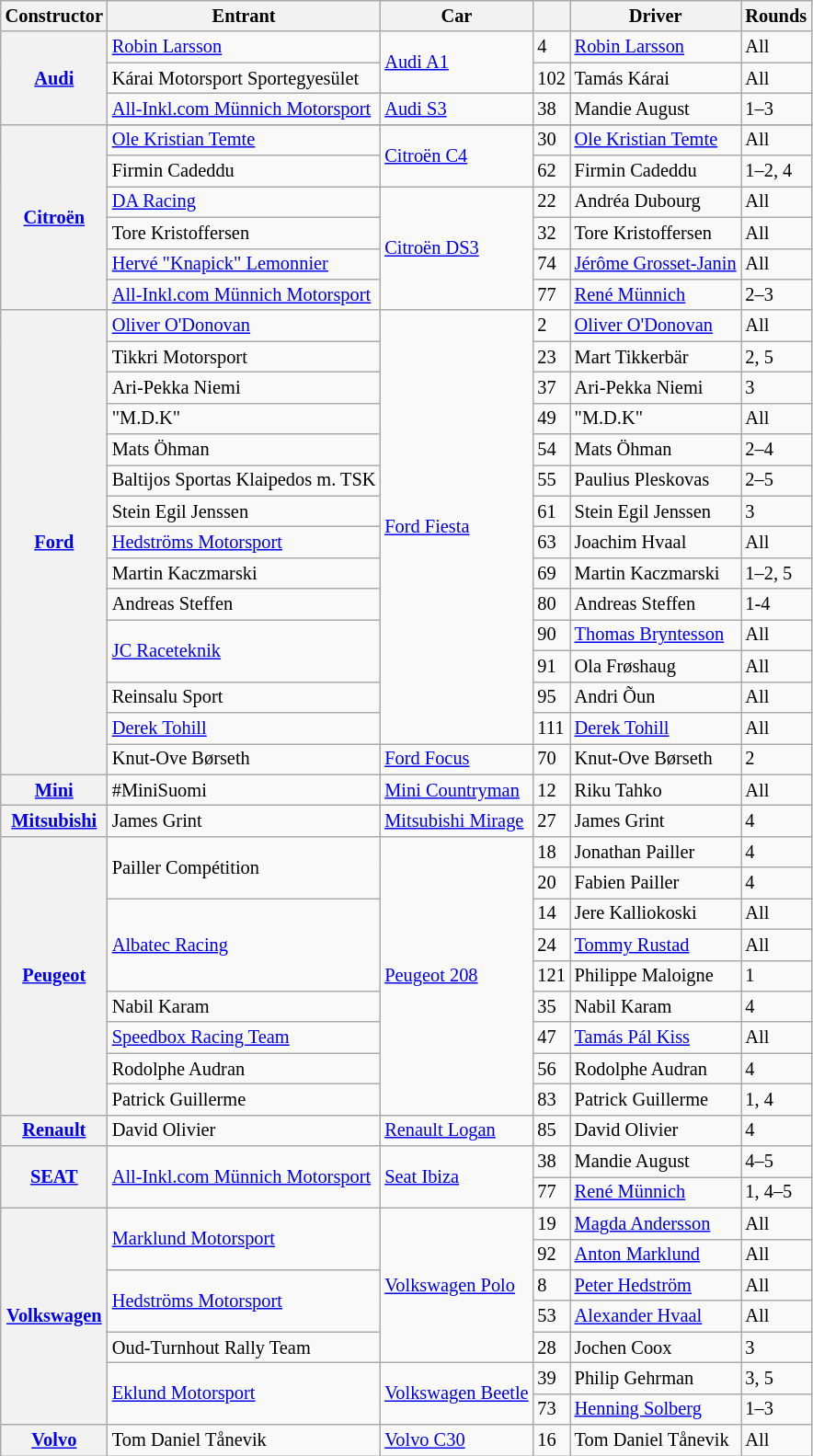<table class="wikitable" style="font-size:85%;">
<tr>
<th>Constructor</th>
<th>Entrant</th>
<th>Car</th>
<th></th>
<th>Driver</th>
<th>Rounds</th>
</tr>
<tr>
<th rowspan=3><a href='#'>Audi</a></th>
<td> <a href='#'>Robin Larsson</a></td>
<td rowspan=2><a href='#'>Audi A1</a></td>
<td>4</td>
<td> <a href='#'>Robin Larsson</a></td>
<td>All</td>
</tr>
<tr>
<td> Kárai Motorsport Sportegyesület</td>
<td>102</td>
<td> Tamás Kárai</td>
<td>All</td>
</tr>
<tr>
<td> <a href='#'>All-Inkl.com Münnich Motorsport</a></td>
<td><a href='#'>Audi S3</a></td>
<td>38</td>
<td> Mandie August</td>
<td>1–3</td>
</tr>
<tr>
<th rowspan=7><a href='#'>Citroën</a></th>
</tr>
<tr>
<td> <a href='#'>Ole Kristian Temte</a></td>
<td rowspan=2><a href='#'>Citroën C4</a></td>
<td>30</td>
<td> <a href='#'>Ole Kristian Temte</a></td>
<td>All</td>
</tr>
<tr>
<td> Firmin Cadeddu</td>
<td>62</td>
<td> Firmin Cadeddu</td>
<td>1–2, 4</td>
</tr>
<tr>
<td> <a href='#'>DA Racing</a></td>
<td rowspan=4><a href='#'>Citroën DS3</a></td>
<td>22</td>
<td> Andréa Dubourg</td>
<td>All</td>
</tr>
<tr>
<td> Tore Kristoffersen</td>
<td>32</td>
<td> Tore Kristoffersen</td>
<td>All</td>
</tr>
<tr>
<td> <a href='#'>Hervé "Knapick" Lemonnier</a></td>
<td>74</td>
<td> <a href='#'>Jérôme Grosset-Janin</a></td>
<td>All</td>
</tr>
<tr>
<td> <a href='#'>All-Inkl.com Münnich Motorsport</a></td>
<td>77</td>
<td> <a href='#'>René Münnich</a></td>
<td>2–3</td>
</tr>
<tr>
<th rowspan=15><a href='#'>Ford</a></th>
<td> <a href='#'>Oliver O'Donovan</a></td>
<td rowspan=14><a href='#'>Ford Fiesta</a></td>
<td>2</td>
<td> <a href='#'>Oliver O'Donovan</a></td>
<td>All</td>
</tr>
<tr>
<td> Tikkri Motorsport</td>
<td>23</td>
<td> Mart Tikkerbär</td>
<td>2, 5</td>
</tr>
<tr>
<td> Ari-Pekka Niemi</td>
<td>37</td>
<td> Ari-Pekka Niemi</td>
<td>3</td>
</tr>
<tr>
<td> "M.D.K"</td>
<td>49</td>
<td> "M.D.K"</td>
<td>All</td>
</tr>
<tr>
<td> Mats Öhman</td>
<td>54</td>
<td> Mats Öhman</td>
<td>2–4</td>
</tr>
<tr>
<td> Baltijos Sportas Klaipedos m. TSK</td>
<td>55</td>
<td> Paulius Pleskovas</td>
<td>2–5</td>
</tr>
<tr>
<td> Stein Egil Jenssen</td>
<td>61</td>
<td> Stein Egil Jenssen</td>
<td>3</td>
</tr>
<tr>
<td> <a href='#'>Hedströms Motorsport</a></td>
<td>63</td>
<td> Joachim Hvaal</td>
<td>All</td>
</tr>
<tr>
<td> Martin Kaczmarski</td>
<td>69</td>
<td> Martin Kaczmarski</td>
<td>1–2, 5</td>
</tr>
<tr>
<td> Andreas Steffen</td>
<td>80</td>
<td> Andreas Steffen</td>
<td>1-4</td>
</tr>
<tr>
<td rowspan=2> <a href='#'>JC Raceteknik</a></td>
<td>90</td>
<td> <a href='#'>Thomas Bryntesson</a></td>
<td>All</td>
</tr>
<tr>
<td>91</td>
<td> Ola Frøshaug</td>
<td>All</td>
</tr>
<tr>
<td>Reinsalu Sport</td>
<td>95</td>
<td> Andri Õun</td>
<td>All</td>
</tr>
<tr>
<td> <a href='#'>Derek Tohill</a></td>
<td>111</td>
<td> <a href='#'>Derek Tohill</a></td>
<td>All</td>
</tr>
<tr>
<td> Knut-Ove Børseth</td>
<td><a href='#'>Ford Focus</a></td>
<td>70</td>
<td> Knut-Ove Børseth</td>
<td>2</td>
</tr>
<tr>
<th><a href='#'>Mini</a></th>
<td> #MiniSuomi</td>
<td><a href='#'>Mini Countryman</a></td>
<td>12</td>
<td>  Riku Tahko</td>
<td>All</td>
</tr>
<tr>
<th><a href='#'>Mitsubishi</a></th>
<td> James Grint</td>
<td><a href='#'>Mitsubishi Mirage</a></td>
<td>27</td>
<td> James Grint</td>
<td>4</td>
</tr>
<tr>
<th rowspan=9><a href='#'>Peugeot</a></th>
<td rowspan=2> Pailler Compétition</td>
<td rowspan=9><a href='#'>Peugeot 208</a></td>
<td>18</td>
<td> Jonathan Pailler</td>
<td>4</td>
</tr>
<tr>
<td>20</td>
<td> Fabien Pailler</td>
<td>4</td>
</tr>
<tr>
<td rowspan=3> <a href='#'>Albatec Racing</a></td>
<td>14</td>
<td> Jere Kalliokoski</td>
<td>All</td>
</tr>
<tr>
<td>24</td>
<td> <a href='#'>Tommy Rustad</a></td>
<td>All</td>
</tr>
<tr>
<td>121</td>
<td> Philippe Maloigne</td>
<td>1</td>
</tr>
<tr>
<td> Nabil Karam</td>
<td>35</td>
<td> Nabil Karam</td>
<td>4</td>
</tr>
<tr>
<td> <a href='#'>Speedbox Racing Team</a></td>
<td>47</td>
<td> <a href='#'>Tamás Pál Kiss</a></td>
<td>All</td>
</tr>
<tr>
<td> Rodolphe Audran</td>
<td>56</td>
<td> Rodolphe Audran</td>
<td>4</td>
</tr>
<tr>
<td> Patrick Guillerme</td>
<td>83</td>
<td> Patrick Guillerme</td>
<td>1, 4</td>
</tr>
<tr>
<th><a href='#'>Renault</a></th>
<td> David Olivier</td>
<td><a href='#'>Renault Logan</a></td>
<td>85</td>
<td> David Olivier</td>
<td>4</td>
</tr>
<tr>
<th rowspan=2><a href='#'>SEAT</a></th>
<td rowspan=2> <a href='#'>All-Inkl.com Münnich Motorsport</a></td>
<td rowspan=2><a href='#'>Seat Ibiza</a></td>
<td>38</td>
<td> Mandie August</td>
<td>4–5</td>
</tr>
<tr>
<td>77</td>
<td> <a href='#'>René Münnich</a></td>
<td>1, 4–5</td>
</tr>
<tr>
<th rowspan=7><a href='#'>Volkswagen</a></th>
<td rowspan=2> <a href='#'>Marklund Motorsport</a></td>
<td rowspan=5><a href='#'>Volkswagen Polo</a></td>
<td>19</td>
<td> <a href='#'>Magda Andersson</a></td>
<td>All</td>
</tr>
<tr>
<td>92</td>
<td> <a href='#'>Anton Marklund</a></td>
<td>All</td>
</tr>
<tr>
<td rowspan=2> <a href='#'>Hedströms Motorsport</a></td>
<td>8</td>
<td> <a href='#'>Peter Hedström</a></td>
<td>All</td>
</tr>
<tr>
<td>53</td>
<td> <a href='#'>Alexander Hvaal</a></td>
<td>All</td>
</tr>
<tr>
<td> Oud-Turnhout Rally Team</td>
<td>28</td>
<td> Jochen Coox</td>
<td>3</td>
</tr>
<tr>
<td rowspan=2> <a href='#'>Eklund Motorsport</a></td>
<td rowspan=2><a href='#'>Volkswagen Beetle</a></td>
<td>39</td>
<td> Philip Gehrman</td>
<td>3, 5</td>
</tr>
<tr>
<td>73</td>
<td> <a href='#'>Henning Solberg</a></td>
<td>1–3</td>
</tr>
<tr>
<th><a href='#'>Volvo</a></th>
<td> Tom Daniel Tånevik</td>
<td><a href='#'>Volvo C30</a></td>
<td>16</td>
<td> Tom Daniel Tånevik</td>
<td>All</td>
</tr>
</table>
